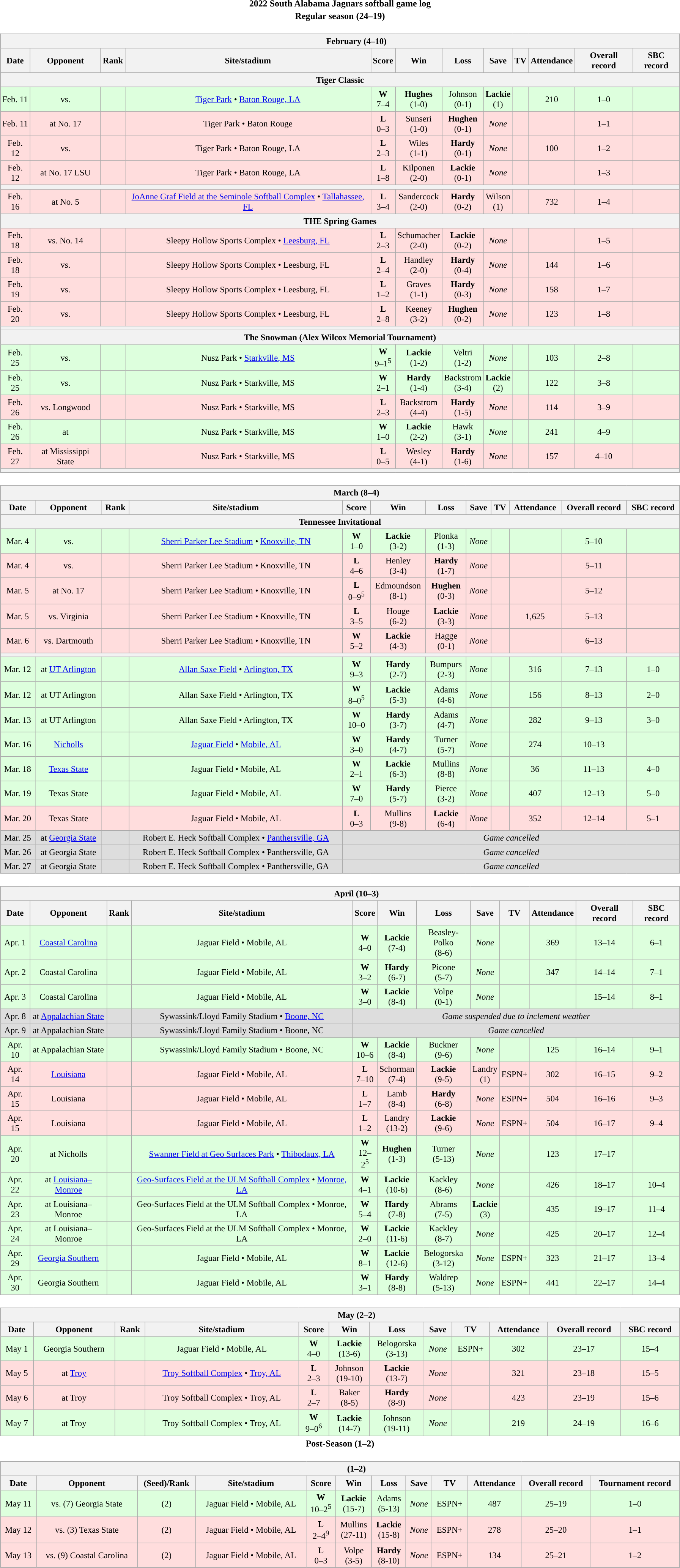<table class="toccolours" width=95% style="clear:both; margin:1.5em auto; text-align:center;">
<tr>
<th colspan=2>2022 South Alabama Jaguars softball game log</th>
</tr>
<tr>
<th colspan=2>Regular season (24–19)</th>
</tr>
<tr valign="top">
<td><br><table class="wikitable collapsible" style="margin:auto; width:100%; text-align:center; font-size:95%">
<tr>
<th colspan=12 style="padding-left:4em;">February (4–10)</th>
</tr>
<tr>
<th>Date</th>
<th>Opponent</th>
<th>Rank</th>
<th>Site/stadium</th>
<th>Score</th>
<th>Win</th>
<th>Loss</th>
<th>Save</th>
<th>TV</th>
<th>Attendance</th>
<th>Overall record</th>
<th>SBC record</th>
</tr>
<tr>
<th colspan=12>Tiger Classic</th>
</tr>
<tr align="center" bgcolor=#ddffdd>
<td>Feb. 11</td>
<td>vs. </td>
<td></td>
<td><a href='#'>Tiger Park</a> • <a href='#'>Baton Rouge, LA</a></td>
<td><strong>W</strong><br>7–4</td>
<td><strong>Hughes</strong><br>(1-0)</td>
<td>Johnson<br>(0-1)</td>
<td><strong>Lackie</strong><br>(1)</td>
<td></td>
<td>210</td>
<td>1–0</td>
<td></td>
</tr>
<tr align="center" bgcolor=#ffdddd>
<td>Feb. 11</td>
<td>at No. 17 </td>
<td></td>
<td>Tiger Park • Baton Rouge</td>
<td><strong>L</strong><br>0–3</td>
<td>Sunseri<br>(1-0)</td>
<td><strong>Hughen</strong><br>(0-1)</td>
<td><em>None</em></td>
<td></td>
<td></td>
<td>1–1</td>
<td></td>
</tr>
<tr align="center" bgcolor=#ffdddd>
<td>Feb. 12</td>
<td>vs. </td>
<td></td>
<td>Tiger Park • Baton Rouge, LA</td>
<td><strong>L</strong><br>2–3</td>
<td>Wiles<br>(1-1)</td>
<td><strong>Hardy</strong><br>(0-1)</td>
<td><em>None</em></td>
<td></td>
<td>100</td>
<td>1–2</td>
<td></td>
</tr>
<tr align="center" bgcolor=#ffdddd>
<td>Feb. 12</td>
<td>at No. 17 LSU</td>
<td></td>
<td>Tiger Park • Baton Rouge, LA</td>
<td><strong>L</strong><br>1–8</td>
<td>Kilponen<br>(2-0)</td>
<td><strong>Lackie</strong><br>(0-1)</td>
<td><em>None</em></td>
<td></td>
<td></td>
<td>1–3</td>
<td></td>
</tr>
<tr>
<th colspan=12></th>
</tr>
<tr align="center" bgcolor=#ffdddd>
<td>Feb. 16</td>
<td>at No. 5 </td>
<td></td>
<td><a href='#'>JoAnne Graf Field at the Seminole Softball Complex</a> • <a href='#'>Tallahassee, FL</a></td>
<td><strong>L</strong><br>3–4</td>
<td>Sandercock<br>(2-0)</td>
<td><strong>Hardy</strong><br>(0-2)</td>
<td>Wilson<br>(1)</td>
<td></td>
<td>732</td>
<td>1–4</td>
<td></td>
</tr>
<tr>
<th colspan=12>THE Spring Games</th>
</tr>
<tr align="center" bgcolor=#ffdddd>
<td>Feb. 18</td>
<td>vs. No. 14 </td>
<td></td>
<td>Sleepy Hollow Sports Complex • <a href='#'>Leesburg, FL</a></td>
<td><strong>L</strong><br>2–3</td>
<td>Schumacher<br>(2-0)</td>
<td><strong>Lackie</strong><br>(0-2)</td>
<td><em>None</em></td>
<td></td>
<td></td>
<td>1–5</td>
<td></td>
</tr>
<tr align="center" bgcolor=#ffdddd>
<td>Feb. 18</td>
<td>vs. </td>
<td></td>
<td>Sleepy Hollow Sports Complex • Leesburg, FL</td>
<td><strong>L</strong><br>2–4</td>
<td>Handley<br>(2-0)</td>
<td><strong>Hardy</strong><br>(0-4)</td>
<td><em>None</em></td>
<td></td>
<td>144</td>
<td>1–6</td>
<td></td>
</tr>
<tr align="center" bgcolor=#ffdddd>
<td>Feb. 19</td>
<td>vs. </td>
<td></td>
<td>Sleepy Hollow Sports Complex • Leesburg, FL</td>
<td><strong>L</strong><br>1–2</td>
<td>Graves<br>(1-1)</td>
<td><strong>Hardy</strong><br>(0-3)</td>
<td><em>None</em></td>
<td></td>
<td>158</td>
<td>1–7</td>
<td></td>
</tr>
<tr align="center" bgcolor=#ffdddd>
<td>Feb. 20</td>
<td>vs. </td>
<td></td>
<td>Sleepy Hollow Sports Complex • Leesburg, FL</td>
<td><strong>L</strong><br>2–8</td>
<td>Keeney<br>(3-2)</td>
<td><strong>Hughen</strong><br>(0-2)</td>
<td><em>None</em></td>
<td></td>
<td>123</td>
<td>1–8</td>
<td></td>
</tr>
<tr>
<th colspan=12></th>
</tr>
<tr>
<th colspan=12>The Snowman (Alex Wilcox Memorial Tournament)</th>
</tr>
<tr align="center" bgcolor=#ddffdd>
<td>Feb. 25</td>
<td>vs. </td>
<td></td>
<td>Nusz Park • <a href='#'>Starkville, MS</a></td>
<td><strong>W</strong><br>9–1<sup>5</sup></td>
<td><strong>Lackie</strong><br>(1-2)</td>
<td>Veltri<br>(1-2)</td>
<td><em>None</em></td>
<td></td>
<td>103</td>
<td>2–8</td>
<td></td>
</tr>
<tr align="center" bgcolor=#ddffdd>
<td>Feb. 25</td>
<td>vs. </td>
<td></td>
<td>Nusz Park • Starkville, MS</td>
<td><strong>W</strong><br>2–1</td>
<td><strong>Hardy</strong><br>(1-4)</td>
<td>Backstrom<br>(3-4)</td>
<td><strong>Lackie</strong><br>(2)</td>
<td></td>
<td>122</td>
<td>3–8</td>
<td></td>
</tr>
<tr align="center" bgcolor=#ffdddd>
<td>Feb. 26</td>
<td>vs. Longwood</td>
<td></td>
<td>Nusz Park • Starkville, MS</td>
<td><strong>L</strong><br>2–3</td>
<td>Backstrom<br>(4-4)</td>
<td><strong>Hardy</strong><br>(1-5)</td>
<td><em>None</em></td>
<td></td>
<td>114</td>
<td>3–9</td>
<td></td>
</tr>
<tr align="center" bgcolor=#ddffdd>
<td>Feb. 26</td>
<td>at </td>
<td></td>
<td>Nusz Park • Starkville, MS</td>
<td><strong>W</strong><br>1–0</td>
<td><strong>Lackie</strong><br>(2-2)</td>
<td>Hawk<br>(3-1)</td>
<td><em>None</em></td>
<td></td>
<td>241</td>
<td>4–9</td>
<td></td>
</tr>
<tr align="center" bgcolor=#ffdddd>
<td>Feb. 27</td>
<td>at Mississippi State</td>
<td></td>
<td>Nusz Park • Starkville, MS</td>
<td><strong>L</strong><br>0–5</td>
<td>Wesley<br>(4-1)</td>
<td><strong>Hardy</strong><br>(1-6)</td>
<td><em>None</em></td>
<td></td>
<td>157</td>
<td>4–10</td>
<td></td>
</tr>
<tr>
<th colspan=12></th>
</tr>
</table>
</td>
</tr>
<tr>
<td><br><table class="wikitable collapsible " style="margin:auto; width:100%; text-align:center; font-size:95%">
<tr>
<th colspan=12 style="padding-left:4em;">March (8–4)</th>
</tr>
<tr>
<th>Date</th>
<th>Opponent</th>
<th>Rank</th>
<th>Site/stadium</th>
<th>Score</th>
<th>Win</th>
<th>Loss</th>
<th>Save</th>
<th>TV</th>
<th>Attendance</th>
<th>Overall record</th>
<th>SBC record</th>
</tr>
<tr>
<th colspan=12>Tennessee Invitational</th>
</tr>
<tr align="center" bgcolor=#ddffdd>
<td>Mar. 4</td>
<td>vs. </td>
<td></td>
<td><a href='#'>Sherri Parker Lee Stadium</a> • <a href='#'>Knoxville, TN</a></td>
<td><strong>W</strong><br>1–0</td>
<td><strong>Lackie</strong><br>(3-2)</td>
<td>Plonka<br>(1-3)</td>
<td><em>None</em></td>
<td></td>
<td></td>
<td>5–10</td>
<td></td>
</tr>
<tr align="center" bgcolor=#ffdddd>
<td>Mar. 4</td>
<td>vs. </td>
<td></td>
<td>Sherri Parker Lee Stadium • Knoxville, TN</td>
<td><strong>L</strong><br>4–6</td>
<td>Henley<br>(3-4)</td>
<td><strong>Hardy</strong><br>(1-7)</td>
<td><em>None</em></td>
<td></td>
<td></td>
<td>5–11</td>
<td></td>
</tr>
<tr align="center" bgcolor=#ffdddd>
<td>Mar. 5</td>
<td>at No. 17 </td>
<td></td>
<td>Sherri Parker Lee Stadium • Knoxville, TN</td>
<td><strong>L</strong><br>0–9<sup>5</sup></td>
<td>Edmoundson<br>(8-1)</td>
<td><strong>Hughen</strong><br>(0-3)</td>
<td><em>None</em></td>
<td></td>
<td></td>
<td>5–12</td>
<td></td>
</tr>
<tr align="center" bgcolor=#ffdddd>
<td>Mar. 5</td>
<td>vs. Virginia</td>
<td></td>
<td>Sherri Parker Lee Stadium • Knoxville, TN</td>
<td><strong>L</strong><br>3–5</td>
<td>Houge<br>(6-2)</td>
<td><strong>Lackie</strong><br>(3-3)</td>
<td><em>None</em></td>
<td></td>
<td>1,625</td>
<td>5–13</td>
<td></td>
</tr>
<tr align="center" bgcolor=#ffdddd>
<td>Mar. 6</td>
<td>vs. Dartmouth</td>
<td></td>
<td>Sherri Parker Lee Stadium • Knoxville, TN</td>
<td><strong>W</strong><br>5–2</td>
<td><strong>Lackie</strong><br>(4-3)</td>
<td>Hagge<br>(0-1)</td>
<td><em>None</em></td>
<td></td>
<td></td>
<td>6–13</td>
<td></td>
</tr>
<tr>
<th colspan=12></th>
</tr>
<tr align="center" bgcolor=#ddffdd>
<td>Mar. 12</td>
<td>at <a href='#'>UT Arlington</a></td>
<td></td>
<td><a href='#'>Allan Saxe Field</a> • <a href='#'>Arlington, TX</a></td>
<td><strong>W</strong><br>9–3</td>
<td><strong>Hardy</strong><br>(2-7)</td>
<td>Bumpurs<br>(2-3)</td>
<td><em>None</em></td>
<td></td>
<td>316</td>
<td>7–13</td>
<td>1–0</td>
</tr>
<tr align="center" bgcolor=#ddffdd>
<td>Mar. 12</td>
<td>at UT Arlington</td>
<td></td>
<td>Allan Saxe Field • Arlington, TX</td>
<td><strong>W</strong><br>8–0<sup>5</sup></td>
<td><strong>Lackie</strong><br>(5-3)</td>
<td>Adams<br>(4-6)</td>
<td><em>None</em></td>
<td></td>
<td>156</td>
<td>8–13</td>
<td>2–0</td>
</tr>
<tr align="center" bgcolor=#ddffdd>
<td>Mar. 13</td>
<td>at UT Arlington</td>
<td></td>
<td>Allan Saxe Field • Arlington, TX</td>
<td><strong>W</strong><br>10–0</td>
<td><strong>Hardy</strong><br>(3-7)</td>
<td>Adams<br>(4-7)</td>
<td><em>None</em></td>
<td></td>
<td>282</td>
<td>9–13</td>
<td>3–0</td>
</tr>
<tr align="center" bgcolor=#ddffdd>
<td>Mar. 16</td>
<td><a href='#'>Nicholls</a></td>
<td></td>
<td><a href='#'>Jaguar Field</a> • <a href='#'>Mobile, AL</a></td>
<td><strong>W</strong><br>3–0</td>
<td><strong>Hardy</strong><br>(4-7)</td>
<td>Turner<br>(5-7)</td>
<td><em>None</em></td>
<td></td>
<td>274</td>
<td>10–13</td>
<td></td>
</tr>
<tr align="center" bgcolor=#ddffdd>
<td>Mar. 18</td>
<td><a href='#'>Texas State</a></td>
<td></td>
<td>Jaguar Field • Mobile, AL</td>
<td><strong>W</strong><br>2–1</td>
<td><strong>Lackie</strong><br>(6-3)</td>
<td>Mullins<br>(8-8)</td>
<td><em>None</em></td>
<td></td>
<td>36</td>
<td>11–13</td>
<td>4–0</td>
</tr>
<tr align="center" bgcolor=#ddffdd>
<td>Mar. 19</td>
<td>Texas State</td>
<td></td>
<td>Jaguar Field • Mobile, AL</td>
<td><strong>W</strong><br>7–0</td>
<td><strong>Hardy</strong><br>(5-7)</td>
<td>Pierce<br>(3-2)</td>
<td><em>None</em></td>
<td></td>
<td>407</td>
<td>12–13</td>
<td>5–0</td>
</tr>
<tr align="center" bgcolor=#ffdddd>
<td>Mar. 20</td>
<td>Texas State</td>
<td></td>
<td>Jaguar Field • Mobile, AL</td>
<td><strong>L</strong><br>0–3</td>
<td>Mullins<br>(9-8)</td>
<td><strong>Lackie</strong><br>(6-4)</td>
<td><em>None</em></td>
<td></td>
<td>352</td>
<td>12–14</td>
<td>5–1</td>
</tr>
<tr align="center" bgcolor=#dddddd>
<td>Mar. 25</td>
<td>at <a href='#'>Georgia State</a></td>
<td></td>
<td>Robert E. Heck Softball Complex • <a href='#'>Panthersville, GA</a></td>
<td colspan=8><em>Game cancelled</em></td>
</tr>
<tr align="center" bgcolor=#dddddd>
<td>Mar. 26</td>
<td>at Georgia State</td>
<td></td>
<td>Robert E. Heck Softball Complex • Panthersville, GA</td>
<td colspan=8><em>Game cancelled</em></td>
</tr>
<tr align="center" bgcolor=#dddddd>
<td>Mar. 27</td>
<td>at Georgia State</td>
<td></td>
<td>Robert E. Heck Softball Complex • Panthersville, GA</td>
<td colspan=8><em>Game cancelled</em></td>
</tr>
</table>
</td>
</tr>
<tr>
<td><br><table class="wikitable collapsible " style="margin:auto; width:100%; text-align:center; font-size:95%">
<tr>
<th colspan=12 style="padding-left:4em;">April (10–3)</th>
</tr>
<tr>
<th>Date</th>
<th>Opponent</th>
<th>Rank</th>
<th>Site/stadium</th>
<th>Score</th>
<th>Win</th>
<th>Loss</th>
<th>Save</th>
<th>TV</th>
<th>Attendance</th>
<th>Overall record</th>
<th>SBC record</th>
</tr>
<tr align="center" bgcolor=#ddffdd>
<td>Apr. 1</td>
<td><a href='#'>Coastal Carolina</a></td>
<td></td>
<td>Jaguar Field • Mobile, AL</td>
<td><strong>W</strong><br>4–0</td>
<td><strong>Lackie</strong><br>(7-4)</td>
<td>Beasley-Polko<br>(8-6)</td>
<td><em>None</em></td>
<td></td>
<td>369</td>
<td>13–14</td>
<td>6–1</td>
</tr>
<tr align="center" bgcolor=#ddffdd>
<td>Apr. 2</td>
<td>Coastal Carolina</td>
<td></td>
<td>Jaguar Field • Mobile, AL</td>
<td><strong>W</strong><br>3–2</td>
<td><strong>Hardy</strong><br>(6-7)</td>
<td>Picone<br>(5-7)</td>
<td><em>None</em></td>
<td></td>
<td>347</td>
<td>14–14</td>
<td>7–1</td>
</tr>
<tr align="center" bgcolor=#ddffdd>
<td>Apr. 3</td>
<td>Coastal Carolina</td>
<td></td>
<td>Jaguar Field • Mobile, AL</td>
<td><strong>W</strong><br>3–0</td>
<td><strong>Lackie</strong><br>(8-4)</td>
<td>Volpe<br>(0-1)</td>
<td><em>None</em></td>
<td></td>
<td></td>
<td>15–14</td>
<td>8–1</td>
</tr>
<tr align="center" bgcolor=#dddddd>
<td>Apr. 8</td>
<td>at <a href='#'>Appalachian State</a></td>
<td></td>
<td>Sywassink/Lloyd Family Stadium • <a href='#'>Boone, NC</a></td>
<td colspan=8><em>Game suspended due to inclement weather</em></td>
</tr>
<tr align="center" bgcolor=#dddddd>
<td>Apr. 9</td>
<td>at Appalachian State</td>
<td></td>
<td>Sywassink/Lloyd Family Stadium • Boone, NC</td>
<td colspan=8><em>Game cancelled</em></td>
</tr>
<tr align="center" bgcolor=#ddffdd>
<td>Apr. 10</td>
<td>at Appalachian State</td>
<td></td>
<td>Sywassink/Lloyd Family Stadium • Boone, NC</td>
<td><strong>W</strong><br>10–6</td>
<td><strong>Lackie</strong><br>(8-4)</td>
<td>Buckner<br>(9-6)</td>
<td><em>None</em></td>
<td></td>
<td>125</td>
<td>16–14</td>
<td>9–1</td>
</tr>
<tr align="center" bgcolor=#ffdddd>
<td>Apr. 14</td>
<td><a href='#'>Louisiana</a></td>
<td></td>
<td>Jaguar Field • Mobile, AL</td>
<td><strong>L</strong><br>7–10</td>
<td>Schorman<br>(7-4)</td>
<td><strong>Lackie</strong><br>(9-5)</td>
<td>Landry<br>(1)</td>
<td>ESPN+</td>
<td>302</td>
<td>16–15</td>
<td>9–2</td>
</tr>
<tr align="center" bgcolor=#ffdddd>
<td>Apr. 15</td>
<td>Louisiana</td>
<td></td>
<td>Jaguar Field • Mobile, AL</td>
<td><strong>L</strong><br>1–7</td>
<td>Lamb<br>(8-4)</td>
<td><strong>Hardy</strong><br>(6-8)</td>
<td><em>None</em></td>
<td>ESPN+</td>
<td>504</td>
<td>16–16</td>
<td>9–3</td>
</tr>
<tr align="center" bgcolor=#ffdddd>
<td>Apr. 15</td>
<td>Louisiana</td>
<td></td>
<td>Jaguar Field • Mobile, AL</td>
<td><strong>L</strong><br>1–2</td>
<td>Landry<br>(13-2)</td>
<td><strong>Lackie</strong><br>(9-6)</td>
<td><em>None</em></td>
<td>ESPN+</td>
<td>504</td>
<td>16–17</td>
<td>9–4</td>
</tr>
<tr align="center" bgcolor=#ddffdd>
<td>Apr. 20</td>
<td>at Nicholls</td>
<td></td>
<td><a href='#'>Swanner Field at Geo Surfaces Park</a> • <a href='#'>Thibodaux, LA</a></td>
<td><strong>W</strong><br>12–2<sup>5</sup></td>
<td><strong>Hughen</strong><br>(1-3)</td>
<td>Turner<br>(5-13)</td>
<td><em>None</em></td>
<td></td>
<td>123</td>
<td>17–17</td>
<td></td>
</tr>
<tr align="center" bgcolor=#ddffdd>
<td>Apr. 22</td>
<td>at <a href='#'>Louisiana–Monroe</a></td>
<td></td>
<td><a href='#'>Geo-Surfaces Field at the ULM Softball Complex</a> • <a href='#'>Monroe, LA</a></td>
<td><strong>W</strong><br>4–1</td>
<td><strong>Lackie</strong><br>(10-6)</td>
<td>Kackley<br>(8-6)</td>
<td><em>None</em></td>
<td></td>
<td>426</td>
<td>18–17</td>
<td>10–4</td>
</tr>
<tr align="center" bgcolor=#ddffdd>
<td>Apr. 23</td>
<td>at Louisiana–Monroe</td>
<td></td>
<td>Geo-Surfaces Field at the ULM Softball Complex • Monroe, LA</td>
<td><strong>W</strong><br>5–4</td>
<td><strong>Hardy</strong><br>(7-8)</td>
<td>Abrams<br>(7-5)</td>
<td><strong>Lackie</strong><br>(3)</td>
<td></td>
<td>435</td>
<td>19–17</td>
<td>11–4</td>
</tr>
<tr align="center" bgcolor=#ddffdd>
<td>Apr. 24</td>
<td>at Louisiana–Monroe</td>
<td></td>
<td>Geo-Surfaces Field at the ULM Softball Complex • Monroe, LA</td>
<td><strong>W</strong><br>2–0</td>
<td><strong>Lackie</strong><br>(11-6)</td>
<td>Kackley<br>(8-7)</td>
<td><em>None</em></td>
<td></td>
<td>425</td>
<td>20–17</td>
<td>12–4</td>
</tr>
<tr align="center" bgcolor=#ddffdd>
<td>Apr. 29</td>
<td><a href='#'>Georgia Southern</a></td>
<td></td>
<td>Jaguar Field • Mobile, AL</td>
<td><strong>W</strong><br>8–1</td>
<td><strong>Lackie</strong><br>(12-6)</td>
<td>Belogorska<br>(3-12)</td>
<td><em>None</em></td>
<td>ESPN+</td>
<td>323</td>
<td>21–17</td>
<td>13–4</td>
</tr>
<tr align="center" bgcolor=#ddffdd>
<td>Apr. 30</td>
<td>Georgia Southern</td>
<td></td>
<td>Jaguar Field • Mobile, AL</td>
<td><strong>W</strong><br>3–1</td>
<td><strong>Hardy</strong><br>(8-8)</td>
<td>Waldrep<br>(5-13)</td>
<td><em>None</em></td>
<td>ESPN+</td>
<td>441</td>
<td>22–17</td>
<td>14–4</td>
</tr>
</table>
</td>
</tr>
<tr>
<td><br><table class="wikitable collapsible " style="margin:auto; width:100%; text-align:center; font-size:95%">
<tr>
<th colspan=12 style="padding-left:4em;">May (2–2)</th>
</tr>
<tr>
<th>Date</th>
<th>Opponent</th>
<th>Rank</th>
<th>Site/stadium</th>
<th>Score</th>
<th>Win</th>
<th>Loss</th>
<th>Save</th>
<th>TV</th>
<th>Attendance</th>
<th>Overall record</th>
<th>SBC record</th>
</tr>
<tr align="center" bgcolor=#ddffdd>
<td>May 1</td>
<td>Georgia Southern</td>
<td></td>
<td>Jaguar Field • Mobile, AL</td>
<td><strong>W</strong><br>4–0</td>
<td><strong>Lackie</strong><br>(13-6)</td>
<td>Belogorska<br>(3-13)</td>
<td><em>None</em></td>
<td>ESPN+</td>
<td>302</td>
<td>23–17</td>
<td>15–4</td>
</tr>
<tr align="center" bgcolor=#ffdddd>
<td>May 5</td>
<td>at <a href='#'>Troy</a></td>
<td></td>
<td><a href='#'>Troy Softball Complex</a> • <a href='#'>Troy, AL</a></td>
<td><strong>L</strong><br>2–3</td>
<td>Johnson<br>(19-10)</td>
<td><strong>Lackie</strong><br>(13-7)</td>
<td><em>None</em></td>
<td></td>
<td>321</td>
<td>23–18</td>
<td>15–5</td>
</tr>
<tr align="center" bgcolor=#ffdddd>
<td>May 6</td>
<td>at Troy</td>
<td></td>
<td>Troy Softball Complex • Troy, AL</td>
<td><strong>L</strong><br>2–7</td>
<td>Baker<br>(8-5)</td>
<td><strong>Hardy</strong><br>(8-9)</td>
<td><em>None</em></td>
<td></td>
<td>423</td>
<td>23–19</td>
<td>15–6</td>
</tr>
<tr align="center" bgcolor=#ddffdd>
<td>May 7</td>
<td>at Troy</td>
<td></td>
<td>Troy Softball Complex • Troy, AL</td>
<td><strong>W</strong><br>9–0<sup>6</sup></td>
<td><strong>Lackie</strong><br>(14-7)</td>
<td>Johnson<br>(19-11)</td>
<td><em>None</em></td>
<td></td>
<td>219</td>
<td>24–19</td>
<td>16–6</td>
</tr>
</table>
</td>
</tr>
<tr>
<th colspan=2>Post-Season (1–2)</th>
</tr>
<tr>
<td><br><table class="wikitable collapsible" style="margin:auto; width:100%; text-align:center; font-size:95%">
<tr>
<th colspan=12 style="padding-left:4em;"> (1–2)</th>
</tr>
<tr>
<th>Date</th>
<th>Opponent</th>
<th>(Seed)/Rank</th>
<th>Site/stadium</th>
<th>Score</th>
<th>Win</th>
<th>Loss</th>
<th>Save</th>
<th>TV</th>
<th>Attendance</th>
<th>Overall record</th>
<th>Tournament record</th>
</tr>
<tr align="center" bgcolor=#ddffdd>
<td>May 11</td>
<td>vs. (7) Georgia State</td>
<td>(2)</td>
<td>Jaguar Field • Mobile, AL</td>
<td><strong>W</strong><br>10–2<sup>5</sup></td>
<td><strong>Lackie</strong><br>(15-7)</td>
<td>Adams<br>(5-13)</td>
<td><em>None</em></td>
<td>ESPN+</td>
<td>487</td>
<td>25–19</td>
<td>1–0</td>
</tr>
<tr align="center" bgcolor=#ffdddd>
<td>May 12</td>
<td>vs. (3) Texas State</td>
<td>(2)</td>
<td>Jaguar Field • Mobile, AL</td>
<td><strong>L</strong><br>2–4<sup>9</sup></td>
<td>Mullins<br>(27-11)</td>
<td><strong>Lackie</strong><br>(15-8)</td>
<td><em>None</em></td>
<td>ESPN+</td>
<td>278</td>
<td>25–20</td>
<td>1–1</td>
</tr>
<tr align="center" bgcolor=#ffdddd>
<td>May 13</td>
<td>vs. (9) Coastal Carolina</td>
<td>(2)</td>
<td>Jaguar Field • Mobile, AL</td>
<td><strong>L</strong><br>0–3</td>
<td>Volpe<br>(3-5)</td>
<td><strong>Hardy</strong><br>(8-10)</td>
<td><em>None</em></td>
<td>ESPN+</td>
<td>134</td>
<td>25–21</td>
<td>1–2</td>
</tr>
</table>
</td>
</tr>
</table>
